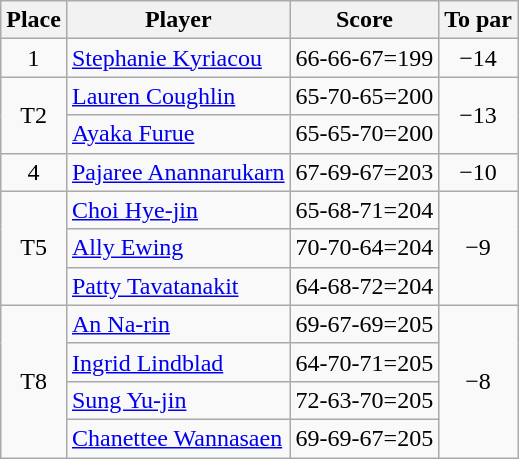<table class="wikitable">
<tr>
<th>Place</th>
<th>Player</th>
<th>Score</th>
<th>To par</th>
</tr>
<tr>
<td align=center>1</td>
<td> <a href='#'>Stephanie Kyriacou</a></td>
<td>66-66-67=199</td>
<td align=center>−14</td>
</tr>
<tr>
<td rowspan=2 align=center>T2</td>
<td> <a href='#'>Lauren Coughlin</a></td>
<td>65-70-65=200</td>
<td rowspan=2  align=center>−13</td>
</tr>
<tr>
<td> <a href='#'>Ayaka Furue</a></td>
<td>65-65-70=200</td>
</tr>
<tr>
<td align=center>4</td>
<td> <a href='#'>Pajaree Anannarukarn</a></td>
<td>67-69-67=203</td>
<td align=center>−10</td>
</tr>
<tr>
<td rowspan=3 align=center>T5</td>
<td> <a href='#'>Choi Hye-jin</a></td>
<td>65-68-71=204</td>
<td rowspan=3  align=center>−9</td>
</tr>
<tr>
<td> <a href='#'>Ally Ewing</a></td>
<td>70-70-64=204</td>
</tr>
<tr>
<td> <a href='#'>Patty Tavatanakit</a></td>
<td>64-68-72=204</td>
</tr>
<tr>
<td rowspan=4 align=center>T8</td>
<td> <a href='#'>An Na-rin</a></td>
<td>69-67-69=205</td>
<td rowspan=4  align=center>−8</td>
</tr>
<tr>
<td> <a href='#'>Ingrid Lindblad</a></td>
<td>64-70-71=205</td>
</tr>
<tr>
<td> <a href='#'>Sung Yu-jin</a></td>
<td>72-63-70=205</td>
</tr>
<tr>
<td> <a href='#'>Chanettee Wannasaen</a></td>
<td>69-69-67=205</td>
</tr>
</table>
